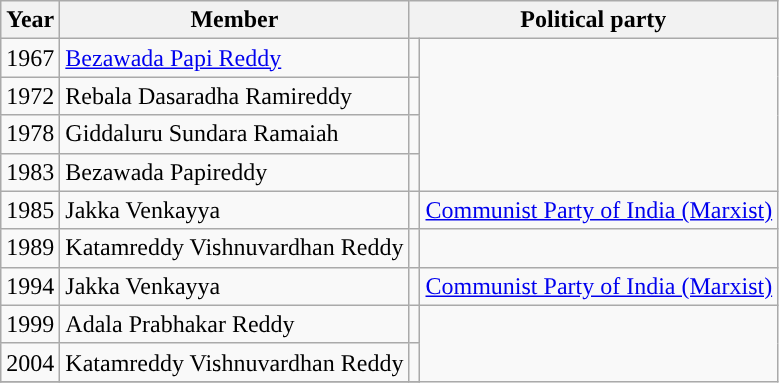<table class="wikitable sortable">
<tr>
<th>Year</th>
<th>Member</th>
<th colspan="2">Political party</th>
</tr>
<tr>
<td>1967</td>
<td><a href='#'>Bezawada Papi Reddy</a></td>
<td></td>
</tr>
<tr>
<td>1972</td>
<td>Rebala Dasaradha Ramireddy</td>
<td></td>
</tr>
<tr>
<td>1978</td>
<td>Giddaluru Sundara Ramaiah</td>
<td></td>
</tr>
<tr>
<td>1983</td>
<td>Bezawada Papireddy</td>
<td></td>
</tr>
<tr>
<td>1985</td>
<td>Jakka Venkayya</td>
<td style="background-color: "></td>
<td><a href='#'>Communist Party of India (Marxist)</a></td>
</tr>
<tr>
<td>1989</td>
<td>Katamreddy Vishnuvardhan Reddy</td>
<td></td>
</tr>
<tr>
<td>1994</td>
<td>Jakka Venkayya</td>
<td style="background-color: "></td>
<td><a href='#'>Communist Party of India (Marxist)</a></td>
</tr>
<tr>
<td>1999</td>
<td>Adala Prabhakar Reddy</td>
<td></td>
</tr>
<tr>
<td>2004</td>
<td>Katamreddy Vishnuvardhan Reddy</td>
<td></td>
</tr>
<tr>
</tr>
</table>
